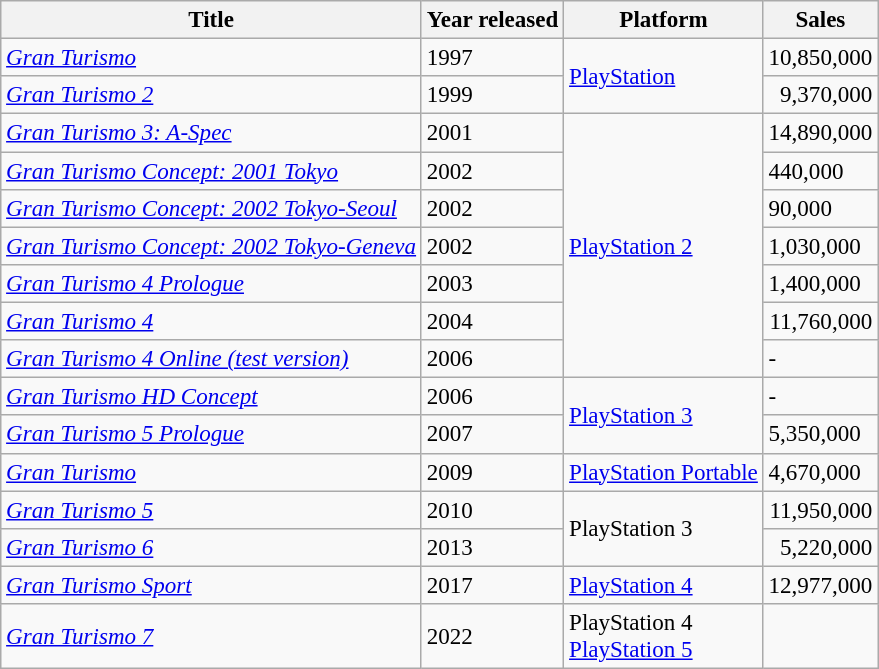<table class="wikitable" style="font-size:96%;">
<tr>
<th>Title</th>
<th>Year released</th>
<th>Platform</th>
<th>Sales</th>
</tr>
<tr>
<td><em><a href='#'>Gran Turismo</a></em></td>
<td>1997</td>
<td rowspan="2"><a href='#'>PlayStation</a></td>
<td align="right">10,850,000</td>
</tr>
<tr>
<td><em><a href='#'>Gran Turismo 2</a></em></td>
<td>1999</td>
<td align="right">9,370,000</td>
</tr>
<tr>
<td><em><a href='#'>Gran Turismo 3: A-Spec</a></em></td>
<td>2001</td>
<td rowspan="7"><a href='#'>PlayStation 2</a></td>
<td align="right">14,890,000</td>
</tr>
<tr>
<td><em><a href='#'>Gran Turismo Concept: 2001 Tokyo</a></em></td>
<td>2002</td>
<td>440,000</td>
</tr>
<tr>
<td><em><a href='#'>Gran Turismo Concept: 2002 Tokyo-Seoul</a></em></td>
<td>2002</td>
<td>90,000</td>
</tr>
<tr>
<td><em><a href='#'>Gran Turismo Concept: 2002 Tokyo-Geneva</a></em></td>
<td>2002</td>
<td>1,030,000</td>
</tr>
<tr>
<td><em><a href='#'>Gran Turismo 4 Prologue</a></em></td>
<td>2003</td>
<td>1,400,000</td>
</tr>
<tr>
<td><em><a href='#'>Gran Turismo 4</a></em></td>
<td>2004</td>
<td align="right">11,760,000</td>
</tr>
<tr>
<td><em><a href='#'>Gran Turismo 4 Online (test version)</a></em></td>
<td>2006</td>
<td>-</td>
</tr>
<tr>
<td><em><a href='#'>Gran Turismo HD Concept</a></em></td>
<td>2006</td>
<td rowspan="2"><a href='#'>PlayStation 3</a></td>
<td>-</td>
</tr>
<tr>
<td><em><a href='#'>Gran Turismo 5 Prologue</a></em></td>
<td>2007</td>
<td>5,350,000</td>
</tr>
<tr>
<td><em><a href='#'>Gran Turismo</a></em></td>
<td>2009</td>
<td><a href='#'>PlayStation Portable</a></td>
<td>4,670,000</td>
</tr>
<tr>
<td><em><a href='#'>Gran Turismo 5</a></em></td>
<td>2010</td>
<td rowspan="2">PlayStation 3</td>
<td align="right">11,950,000</td>
</tr>
<tr>
<td><em><a href='#'>Gran Turismo 6</a></em></td>
<td>2013</td>
<td align="right">5,220,000</td>
</tr>
<tr>
<td><em><a href='#'>Gran Turismo Sport</a></em></td>
<td>2017</td>
<td><a href='#'>PlayStation 4</a></td>
<td align="right">12,977,000</td>
</tr>
<tr>
<td><em><a href='#'>Gran Turismo 7</a></em></td>
<td>2022</td>
<td>PlayStation 4<br><a href='#'>PlayStation 5</a></td>
<td></td>
</tr>
</table>
